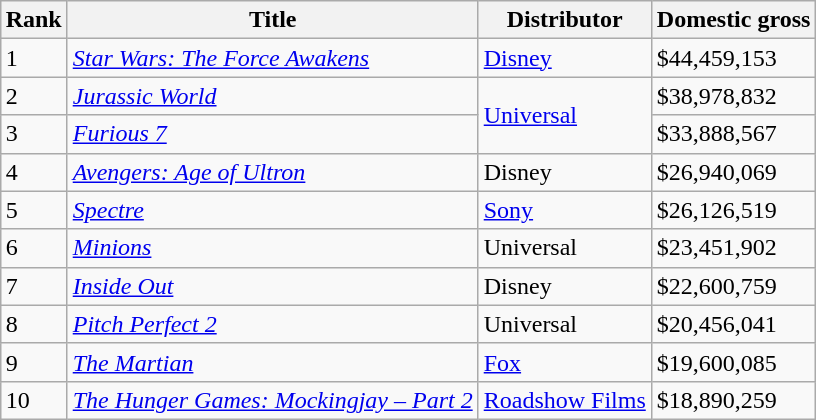<table class="wikitable sortable" style="margin:auto; margin:auto;">
<tr>
<th>Rank</th>
<th>Title</th>
<th>Distributor</th>
<th>Domestic gross</th>
</tr>
<tr>
<td>1</td>
<td><em><a href='#'>Star Wars: The Force Awakens</a></em></td>
<td><a href='#'>Disney</a></td>
<td>$44,459,153</td>
</tr>
<tr>
<td>2</td>
<td><em><a href='#'>Jurassic World</a></em></td>
<td rowspan="2"><a href='#'>Universal</a></td>
<td>$38,978,832</td>
</tr>
<tr>
<td>3</td>
<td><em><a href='#'>Furious 7</a></em></td>
<td>$33,888,567</td>
</tr>
<tr>
<td>4</td>
<td><em><a href='#'>Avengers: Age of Ultron</a></em></td>
<td>Disney</td>
<td>$26,940,069</td>
</tr>
<tr>
<td>5</td>
<td><em><a href='#'>Spectre</a></em></td>
<td><a href='#'>Sony</a></td>
<td>$26,126,519</td>
</tr>
<tr>
<td>6</td>
<td><em><a href='#'>Minions</a></em></td>
<td>Universal</td>
<td>$23,451,902</td>
</tr>
<tr>
<td>7</td>
<td><em><a href='#'>Inside Out</a></em></td>
<td>Disney</td>
<td>$22,600,759</td>
</tr>
<tr>
<td>8</td>
<td><em><a href='#'>Pitch Perfect 2</a></em></td>
<td>Universal</td>
<td>$20,456,041</td>
</tr>
<tr>
<td>9</td>
<td><em><a href='#'>The Martian</a></em></td>
<td><a href='#'>Fox</a></td>
<td>$19,600,085</td>
</tr>
<tr>
<td>10</td>
<td><em><a href='#'>The Hunger Games: Mockingjay – Part 2</a></em></td>
<td><a href='#'>Roadshow Films</a></td>
<td>$18,890,259</td>
</tr>
</table>
